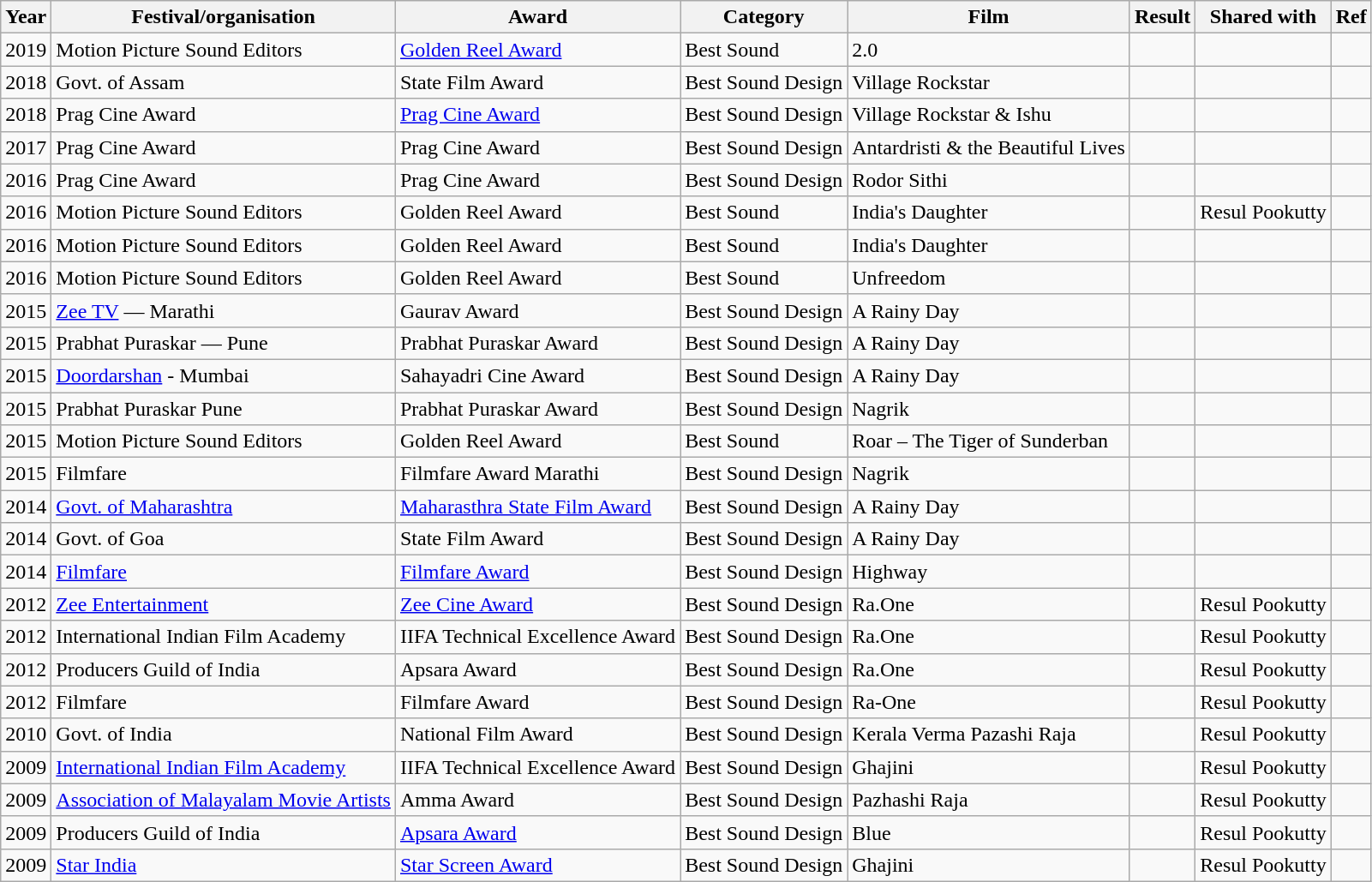<table class="wikitable sortable">
<tr>
<th>Year</th>
<th>Festival/organisation</th>
<th>Award</th>
<th>Category</th>
<th>Film</th>
<th>Result</th>
<th>Shared with</th>
<th>Ref</th>
</tr>
<tr>
<td>2019</td>
<td>Motion Picture Sound Editors</td>
<td><a href='#'>Golden Reel Award</a></td>
<td>Best Sound</td>
<td>2.0</td>
<td></td>
<td></td>
<td></td>
</tr>
<tr>
<td>2018</td>
<td>Govt. of Assam</td>
<td>State Film Award</td>
<td>Best Sound Design</td>
<td>Village Rockstar</td>
<td></td>
<td></td>
<td></td>
</tr>
<tr>
<td>2018</td>
<td>Prag Cine Award</td>
<td><a href='#'>Prag Cine Award</a></td>
<td>Best Sound Design</td>
<td>Village Rockstar & Ishu</td>
<td></td>
<td></td>
<td></td>
</tr>
<tr>
<td>2017</td>
<td>Prag Cine Award</td>
<td>Prag Cine Award</td>
<td>Best Sound Design</td>
<td>Antardristi & the Beautiful Lives</td>
<td></td>
<td></td>
<td></td>
</tr>
<tr>
<td>2016</td>
<td>Prag Cine Award</td>
<td>Prag Cine Award</td>
<td>Best Sound Design</td>
<td>Rodor Sithi</td>
<td></td>
<td></td>
<td></td>
</tr>
<tr>
<td>2016</td>
<td>Motion Picture Sound Editors</td>
<td>Golden Reel Award</td>
<td>Best Sound</td>
<td>India's Daughter</td>
<td></td>
<td>Resul Pookutty</td>
<td></td>
</tr>
<tr>
<td>2016</td>
<td>Motion Picture Sound Editors</td>
<td>Golden Reel Award</td>
<td>Best Sound</td>
<td>India's Daughter</td>
<td></td>
<td></td>
<td></td>
</tr>
<tr>
<td>2016</td>
<td>Motion Picture Sound Editors</td>
<td>Golden Reel Award</td>
<td>Best Sound</td>
<td>Unfreedom</td>
<td></td>
<td></td>
<td></td>
</tr>
<tr>
<td>2015</td>
<td><a href='#'>Zee TV</a> — Marathi</td>
<td>Gaurav Award</td>
<td>Best Sound Design</td>
<td>A Rainy Day</td>
<td></td>
<td></td>
<td></td>
</tr>
<tr>
<td>2015</td>
<td>Prabhat Puraskar — Pune</td>
<td>Prabhat Puraskar Award</td>
<td>Best Sound Design</td>
<td>A Rainy Day</td>
<td></td>
<td></td>
<td></td>
</tr>
<tr>
<td>2015</td>
<td><a href='#'>Doordarshan</a> - Mumbai</td>
<td>Sahayadri Cine Award</td>
<td>Best Sound Design</td>
<td>A Rainy Day  </td>
<td></td>
<td></td>
<td></td>
</tr>
<tr>
<td>2015</td>
<td>Prabhat Puraskar Pune</td>
<td>Prabhat Puraskar Award</td>
<td>Best Sound Design</td>
<td>Nagrik</td>
<td></td>
<td></td>
<td></td>
</tr>
<tr>
<td>2015</td>
<td>Motion Picture Sound Editors</td>
<td>Golden Reel Award</td>
<td>Best Sound</td>
<td>Roar – The Tiger of Sunderban</td>
<td></td>
<td></td>
<td></td>
</tr>
<tr>
<td>2015</td>
<td>Filmfare</td>
<td>Filmfare Award Marathi</td>
<td>Best Sound Design</td>
<td>Nagrik</td>
<td></td>
<td></td>
<td></td>
</tr>
<tr>
<td>2014</td>
<td><a href='#'>Govt. of Maharashtra</a></td>
<td><a href='#'>Maharasthra State Film Award</a></td>
<td>Best Sound Design</td>
<td>A Rainy Day</td>
<td></td>
<td></td>
<td></td>
</tr>
<tr>
<td>2014</td>
<td>Govt. of Goa</td>
<td>State Film Award</td>
<td>Best Sound Design</td>
<td>A Rainy Day</td>
<td></td>
<td></td>
<td></td>
</tr>
<tr>
<td>2014</td>
<td><a href='#'>Filmfare</a></td>
<td><a href='#'>Filmfare Award</a></td>
<td>Best Sound Design</td>
<td>Highway</td>
<td></td>
<td></td>
<td></td>
</tr>
<tr>
<td>2012</td>
<td><a href='#'>Zee Entertainment</a></td>
<td><a href='#'>Zee Cine Award</a></td>
<td>Best Sound Design</td>
<td>Ra.One</td>
<td></td>
<td>Resul Pookutty</td>
<td></td>
</tr>
<tr>
<td>2012</td>
<td>International Indian Film Academy</td>
<td>IIFA Technical Excellence Award</td>
<td>Best Sound Design</td>
<td>Ra.One</td>
<td></td>
<td>Resul Pookutty</td>
<td></td>
</tr>
<tr>
<td>2012</td>
<td>Producers Guild of India</td>
<td>Apsara Award</td>
<td>Best Sound Design</td>
<td>Ra.One</td>
<td></td>
<td>Resul Pookutty</td>
<td></td>
</tr>
<tr>
<td>2012</td>
<td>Filmfare</td>
<td>Filmfare Award</td>
<td>Best Sound Design</td>
<td>Ra-One</td>
<td></td>
<td>Resul Pookutty</td>
<td></td>
</tr>
<tr>
<td>2010</td>
<td>Govt. of India</td>
<td>National Film Award</td>
<td>Best Sound Design</td>
<td>Kerala Verma Pazashi Raja</td>
<td></td>
<td>Resul Pookutty</td>
<td></td>
</tr>
<tr>
<td>2009</td>
<td><a href='#'>International Indian Film Academy</a></td>
<td>IIFA Technical Excellence Award</td>
<td>Best Sound Design</td>
<td>Ghajini</td>
<td></td>
<td>Resul Pookutty</td>
<td></td>
</tr>
<tr>
<td>2009</td>
<td><a href='#'>Association of Malayalam Movie Artists</a></td>
<td>Amma Award</td>
<td>Best Sound Design</td>
<td>Pazhashi Raja</td>
<td></td>
<td>Resul Pookutty</td>
<td></td>
</tr>
<tr>
<td>2009</td>
<td>Producers Guild of India</td>
<td><a href='#'>Apsara Award</a></td>
<td>Best Sound Design</td>
<td>Blue</td>
<td></td>
<td>Resul Pookutty</td>
<td></td>
</tr>
<tr>
<td>2009</td>
<td><a href='#'>Star India</a></td>
<td><a href='#'>Star Screen Award</a></td>
<td>Best Sound Design</td>
<td>Ghajini</td>
<td></td>
<td>Resul Pookutty</td>
<td></td>
</tr>
</table>
